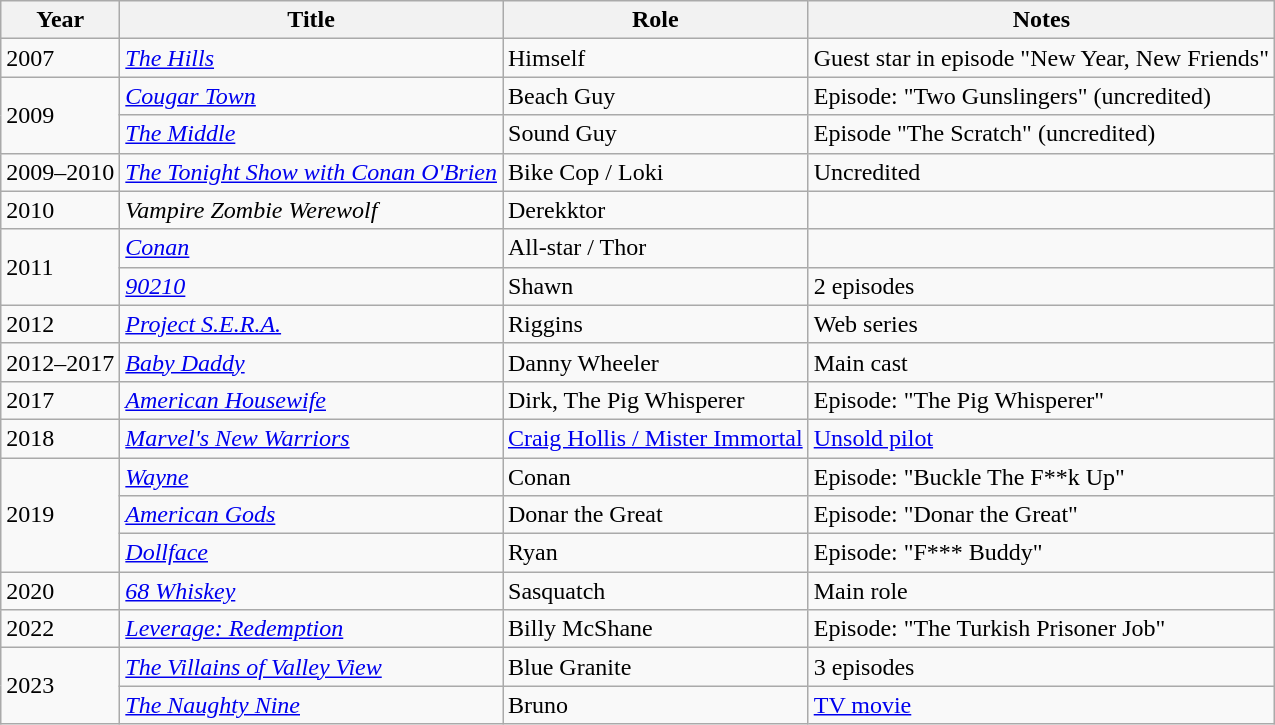<table class="wikitable">
<tr>
<th>Year</th>
<th>Title</th>
<th>Role</th>
<th>Notes</th>
</tr>
<tr>
<td>2007</td>
<td><em><a href='#'>The Hills</a></em></td>
<td>Himself</td>
<td>Guest star in episode "New Year, New Friends"</td>
</tr>
<tr>
<td rowspan="2">2009</td>
<td><em><a href='#'>Cougar Town</a></em></td>
<td>Beach Guy</td>
<td>Episode: "Two Gunslingers" (uncredited)</td>
</tr>
<tr>
<td><em><a href='#'>The Middle</a></em></td>
<td>Sound Guy</td>
<td>Episode "The Scratch" (uncredited)</td>
</tr>
<tr>
<td>2009–2010</td>
<td><em><a href='#'>The Tonight Show with Conan O'Brien</a></em></td>
<td>Bike Cop / Loki</td>
<td>Uncredited</td>
</tr>
<tr>
<td>2010</td>
<td><em>Vampire Zombie Werewolf</em></td>
<td>Derekktor</td>
<td></td>
</tr>
<tr>
<td rowspan="2">2011</td>
<td><em><a href='#'>Conan</a></em></td>
<td>All-star / Thor</td>
<td></td>
</tr>
<tr>
<td><em><a href='#'>90210</a></em></td>
<td>Shawn</td>
<td>2 episodes</td>
</tr>
<tr>
<td>2012</td>
<td><em><a href='#'>Project S.E.R.A.</a></em></td>
<td>Riggins</td>
<td>Web series</td>
</tr>
<tr>
<td>2012–2017</td>
<td><em><a href='#'>Baby Daddy</a></em></td>
<td>Danny Wheeler</td>
<td>Main cast</td>
</tr>
<tr>
<td>2017</td>
<td><em><a href='#'>American Housewife</a></em></td>
<td>Dirk, The Pig Whisperer</td>
<td>Episode: "The Pig Whisperer"</td>
</tr>
<tr>
<td>2018</td>
<td><em><a href='#'>Marvel's New Warriors</a></em></td>
<td><a href='#'>Craig Hollis / Mister Immortal</a></td>
<td><a href='#'>Unsold pilot</a></td>
</tr>
<tr>
<td rowspan="3">2019</td>
<td><em><a href='#'>Wayne</a></em></td>
<td>Conan</td>
<td>Episode: "Buckle The F**k Up"</td>
</tr>
<tr>
<td><em><a href='#'>American Gods</a></em></td>
<td>Donar the Great</td>
<td>Episode: "Donar the Great"</td>
</tr>
<tr>
<td><em><a href='#'>Dollface</a></em></td>
<td>Ryan</td>
<td>Episode: "F*** Buddy"</td>
</tr>
<tr>
<td>2020</td>
<td><em><a href='#'>68 Whiskey</a></em></td>
<td>Sasquatch</td>
<td>Main role</td>
</tr>
<tr>
<td>2022</td>
<td><em><a href='#'>Leverage: Redemption</a></em></td>
<td>Billy McShane</td>
<td>Episode: "The Turkish Prisoner Job"</td>
</tr>
<tr>
<td rowspan="2">2023</td>
<td><em><a href='#'>The Villains of Valley View</a></em></td>
<td>Blue Granite</td>
<td>3 episodes</td>
</tr>
<tr>
<td><em><a href='#'>The Naughty Nine</a></em></td>
<td>Bruno</td>
<td><a href='#'>TV movie</a></td>
</tr>
</table>
